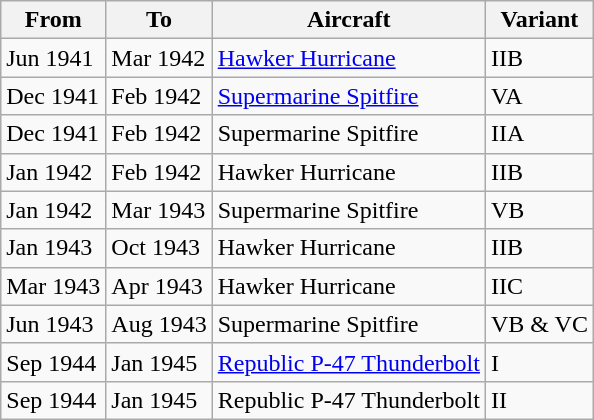<table class="wikitable">
<tr>
<th>From</th>
<th>To</th>
<th>Aircraft</th>
<th>Variant</th>
</tr>
<tr>
<td>Jun 1941</td>
<td>Mar 1942</td>
<td><a href='#'>Hawker Hurricane</a></td>
<td>IIB</td>
</tr>
<tr>
<td>Dec 1941</td>
<td>Feb 1942</td>
<td><a href='#'>Supermarine Spitfire</a></td>
<td>VA</td>
</tr>
<tr>
<td>Dec 1941</td>
<td>Feb 1942</td>
<td>Supermarine Spitfire</td>
<td>IIA</td>
</tr>
<tr>
<td>Jan 1942</td>
<td>Feb 1942</td>
<td>Hawker Hurricane</td>
<td>IIB</td>
</tr>
<tr>
<td>Jan 1942</td>
<td>Mar 1943</td>
<td>Supermarine Spitfire</td>
<td>VB</td>
</tr>
<tr>
<td>Jan 1943</td>
<td>Oct 1943</td>
<td>Hawker Hurricane</td>
<td>IIB</td>
</tr>
<tr>
<td>Mar 1943</td>
<td>Apr 1943</td>
<td>Hawker Hurricane</td>
<td>IIC</td>
</tr>
<tr>
<td>Jun 1943</td>
<td>Aug 1943</td>
<td>Supermarine Spitfire</td>
<td>VB & VC</td>
</tr>
<tr>
<td>Sep 1944</td>
<td>Jan 1945</td>
<td><a href='#'>Republic P-47 Thunderbolt</a></td>
<td>I</td>
</tr>
<tr>
<td>Sep 1944</td>
<td>Jan 1945</td>
<td>Republic P-47 Thunderbolt</td>
<td>II</td>
</tr>
</table>
